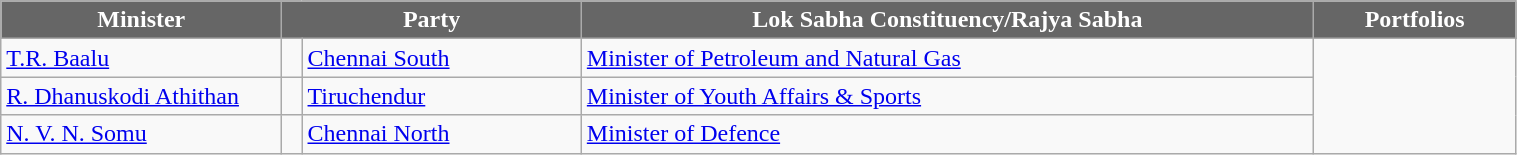<table class="wikitable" style="width:80%; font-size:x-big;">
<tr>
<th style="background:#666; color:white; width:180px;">Minister</th>
<th style="background:#666; color:white;"colspan="2">Party</th>
<th style="background:#666; color:white;">Lok Sabha Constituency/Rajya Sabha</th>
<th style="background:#666; color:white;">Portfolios</th>
</tr>
<tr>
<td><a href='#'>T.R. Baalu</a></td>
<td></td>
<td><a href='#'>Chennai South</a></td>
<td><a href='#'>Minister of Petroleum and Natural Gas</a></td>
</tr>
<tr>
<td><a href='#'>R. Dhanuskodi Athithan</a></td>
<td></td>
<td><a href='#'>Tiruchendur</a></td>
<td><a href='#'>Minister of Youth Affairs & Sports</a></td>
</tr>
<tr>
<td><a href='#'>N. V. N. Somu</a></td>
<td></td>
<td><a href='#'>Chennai North</a></td>
<td><a href='#'>Minister of Defence</a></td>
</tr>
</table>
